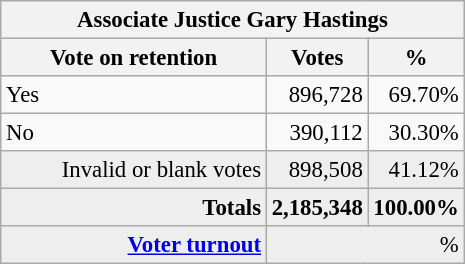<table class="wikitable" style="font-size: 95%;">
<tr style="background-color:#E9E9E9">
<th colspan=7>Associate Justice Gary Hastings</th>
</tr>
<tr style="background-color:#E9E9E9">
<th style="width: 170px">Vote on retention</th>
<th style="width: 50px">Votes</th>
<th style="width: 40px">%</th>
</tr>
<tr>
<td>Yes</td>
<td align="right">896,728</td>
<td align="right">69.70%</td>
</tr>
<tr>
<td>No</td>
<td align="right">390,112</td>
<td align="right">30.30%</td>
</tr>
<tr bgcolor="#EEEEEE">
<td align="right">Invalid or blank votes</td>
<td align="right">898,508</td>
<td align="right">41.12%</td>
</tr>
<tr bgcolor="#EEEEEE">
<td align="right"><strong>Totals</strong></td>
<td align="right"><strong>2,185,348</strong></td>
<td align="right"><strong>100.00%</strong></td>
</tr>
<tr bgcolor="#EEEEEE">
<td align="right"><strong><a href='#'>Voter turnout</a></strong></td>
<td colspan="2" align="right">%</td>
</tr>
</table>
